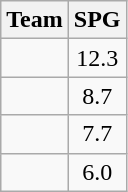<table class=wikitable>
<tr>
<th>Team</th>
<th>SPG</th>
</tr>
<tr>
<td></td>
<td align=center>12.3</td>
</tr>
<tr>
<td></td>
<td align=center>8.7</td>
</tr>
<tr>
<td></td>
<td align=center>7.7</td>
</tr>
<tr>
<td></td>
<td align=center>6.0</td>
</tr>
</table>
